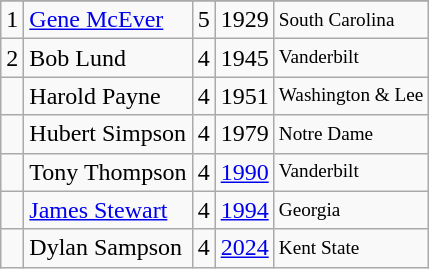<table class="wikitable">
<tr>
</tr>
<tr>
<td>1</td>
<td><a href='#'>Gene McEver</a></td>
<td>5</td>
<td>1929</td>
<td style="font-size:80%;">South Carolina</td>
</tr>
<tr>
<td>2</td>
<td>Bob Lund</td>
<td>4</td>
<td>1945</td>
<td style="font-size:80%;">Vanderbilt</td>
</tr>
<tr>
<td></td>
<td>Harold Payne</td>
<td>4</td>
<td>1951</td>
<td style="font-size:80%;">Washington & Lee</td>
</tr>
<tr>
<td></td>
<td>Hubert Simpson</td>
<td>4</td>
<td>1979</td>
<td style="font-size:80%;">Notre Dame</td>
</tr>
<tr>
<td></td>
<td>Tony Thompson</td>
<td>4</td>
<td><a href='#'>1990</a></td>
<td style="font-size:80%;">Vanderbilt</td>
</tr>
<tr>
<td></td>
<td><a href='#'>James Stewart</a></td>
<td>4</td>
<td><a href='#'>1994</a></td>
<td style="font-size:80%;">Georgia</td>
</tr>
<tr>
<td></td>
<td>Dylan Sampson</td>
<td>4</td>
<td><a href='#'>2024</a></td>
<td style="font-size:80%;">Kent State</td>
</tr>
</table>
